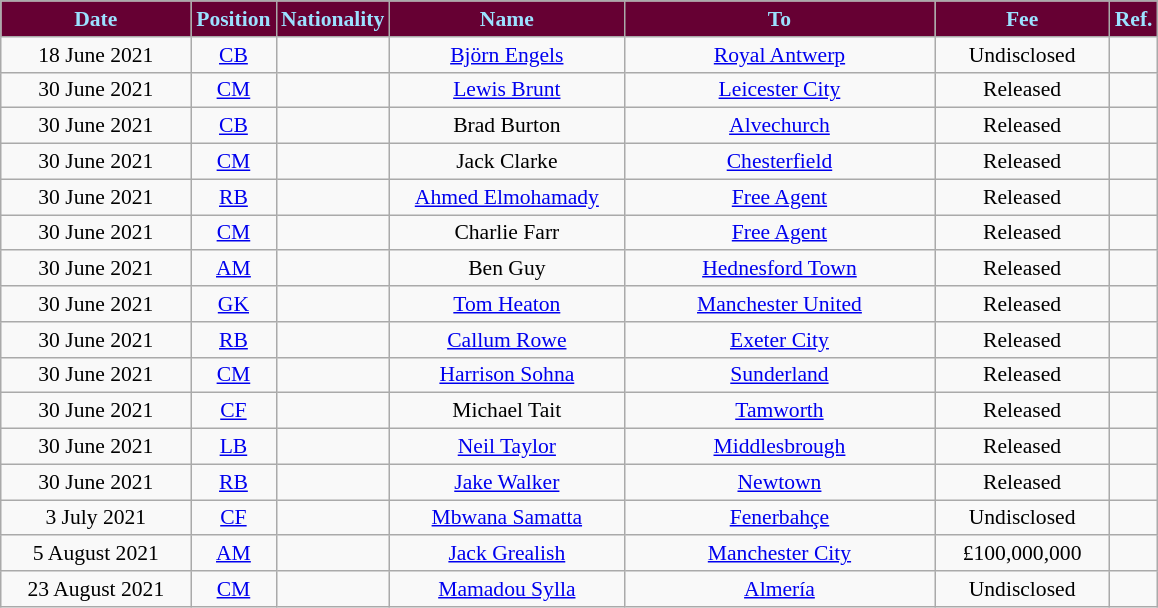<table class="wikitable"  style="text-align:center; font-size:90%; ">
<tr>
<th style="background:#660033;color:#9be1ff; width:120px;">Date</th>
<th style="background:#660033;color:#9be1ff; width:50px;">Position</th>
<th style="background:#660033;color:#9be1ff; width:50px;">Nationality</th>
<th style="background:#660033;color:#9be1ff; width:150px;">Name</th>
<th style="background:#660033;color:#9be1ff; width:200px;">To</th>
<th style="background:#660033;color:#9be1ff; width:110px;">Fee</th>
<th style="background:#660033;color:#9be1ff; width:25px;">Ref.</th>
</tr>
<tr>
<td>18 June 2021</td>
<td><a href='#'>CB</a></td>
<td></td>
<td><a href='#'>Björn Engels</a></td>
<td> <a href='#'>Royal Antwerp</a></td>
<td>Undisclosed</td>
<td></td>
</tr>
<tr>
<td>30 June 2021</td>
<td><a href='#'>CM</a></td>
<td></td>
<td><a href='#'>Lewis Brunt</a></td>
<td> <a href='#'>Leicester City</a></td>
<td>Released</td>
<td></td>
</tr>
<tr>
<td>30 June 2021</td>
<td><a href='#'>CB</a></td>
<td></td>
<td>Brad Burton</td>
<td> <a href='#'>Alvechurch</a></td>
<td>Released</td>
<td></td>
</tr>
<tr>
<td>30 June 2021</td>
<td><a href='#'>CM</a></td>
<td></td>
<td>Jack Clarke</td>
<td> <a href='#'>Chesterfield</a></td>
<td>Released</td>
<td></td>
</tr>
<tr>
<td>30 June 2021</td>
<td><a href='#'>RB</a></td>
<td></td>
<td><a href='#'>Ahmed Elmohamady</a></td>
<td><a href='#'>Free Agent</a></td>
<td>Released</td>
<td></td>
</tr>
<tr>
<td>30 June 2021</td>
<td><a href='#'>CM</a></td>
<td></td>
<td>Charlie Farr</td>
<td><a href='#'>Free Agent</a></td>
<td>Released</td>
<td></td>
</tr>
<tr>
<td>30 June 2021</td>
<td><a href='#'>AM</a></td>
<td></td>
<td>Ben Guy</td>
<td> <a href='#'>Hednesford Town</a></td>
<td>Released</td>
<td></td>
</tr>
<tr>
<td>30 June 2021</td>
<td><a href='#'>GK</a></td>
<td></td>
<td><a href='#'>Tom Heaton</a></td>
<td> <a href='#'>Manchester United</a></td>
<td>Released</td>
<td></td>
</tr>
<tr>
<td>30 June 2021</td>
<td><a href='#'>RB</a></td>
<td></td>
<td><a href='#'>Callum Rowe</a></td>
<td> <a href='#'>Exeter City</a></td>
<td>Released</td>
<td></td>
</tr>
<tr>
<td>30 June 2021</td>
<td><a href='#'>CM</a></td>
<td></td>
<td><a href='#'>Harrison Sohna</a></td>
<td> <a href='#'>Sunderland</a></td>
<td>Released</td>
<td></td>
</tr>
<tr>
<td>30 June 2021</td>
<td><a href='#'>CF</a></td>
<td></td>
<td>Michael Tait</td>
<td> <a href='#'>Tamworth</a></td>
<td>Released</td>
<td></td>
</tr>
<tr>
<td>30 June 2021</td>
<td><a href='#'>LB</a></td>
<td></td>
<td><a href='#'>Neil Taylor</a></td>
<td> <a href='#'>Middlesbrough</a></td>
<td>Released</td>
<td></td>
</tr>
<tr>
<td>30 June 2021</td>
<td><a href='#'>RB</a></td>
<td></td>
<td><a href='#'>Jake Walker</a></td>
<td> <a href='#'>Newtown</a></td>
<td>Released</td>
<td></td>
</tr>
<tr>
<td>3 July 2021</td>
<td><a href='#'>CF</a></td>
<td></td>
<td><a href='#'>Mbwana Samatta</a></td>
<td> <a href='#'>Fenerbahçe</a></td>
<td>Undisclosed</td>
<td></td>
</tr>
<tr>
<td>5 August 2021</td>
<td><a href='#'>AM</a></td>
<td></td>
<td><a href='#'>Jack Grealish</a></td>
<td> <a href='#'>Manchester City</a></td>
<td>£100,000,000</td>
<td></td>
</tr>
<tr>
<td>23 August 2021</td>
<td><a href='#'>CM</a></td>
<td></td>
<td><a href='#'>Mamadou Sylla</a></td>
<td> <a href='#'>Almería</a></td>
<td>Undisclosed</td>
<td></td>
</tr>
</table>
